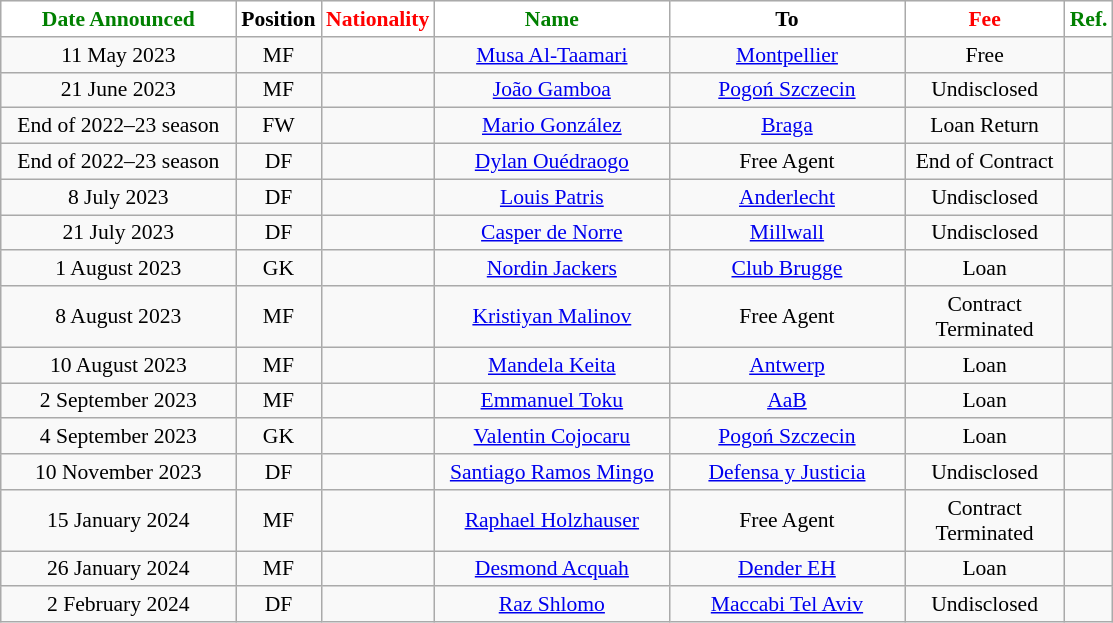<table class="wikitable" style="text-align:center; font-size:90%">
<tr>
<th style="background:#FFFFFF; color:green; width:150px;">Date Announced</th>
<th style="background:#FFFFFF; color:black; width:50px;">Position</th>
<th style="background:#FFFFFF; color:red; width:50px;">Nationality</th>
<th style="background:#FFFFFF; color:green; width:150px;">Name</th>
<th style="background:#FFFFFF; color:black; width:150px;">To</th>
<th style="background:#FFFFFF; color:red; width:100px;">Fee</th>
<th style="background:#FFFFFF; color:green; width:25px;">Ref.</th>
</tr>
<tr>
<td>11 May 2023</td>
<td>MF</td>
<td></td>
<td><a href='#'>Musa Al-Taamari</a></td>
<td> <a href='#'>Montpellier</a></td>
<td>Free</td>
<td></td>
</tr>
<tr>
<td>21 June 2023</td>
<td>MF</td>
<td></td>
<td><a href='#'>João Gamboa</a></td>
<td> <a href='#'>Pogoń Szczecin</a></td>
<td>Undisclosed</td>
<td></td>
</tr>
<tr>
<td>End of 2022–23 season</td>
<td>FW</td>
<td></td>
<td><a href='#'>Mario González</a></td>
<td> <a href='#'>Braga</a></td>
<td>Loan Return</td>
<td></td>
</tr>
<tr>
<td>End of 2022–23 season</td>
<td>DF</td>
<td></td>
<td><a href='#'>Dylan Ouédraogo</a></td>
<td>Free Agent</td>
<td>End of Contract</td>
<td></td>
</tr>
<tr>
<td>8 July 2023</td>
<td>DF</td>
<td></td>
<td><a href='#'>Louis Patris</a></td>
<td> <a href='#'>Anderlecht</a></td>
<td>Undisclosed</td>
<td></td>
</tr>
<tr>
<td>21 July 2023</td>
<td>DF</td>
<td></td>
<td><a href='#'>Casper de Norre</a></td>
<td> <a href='#'>Millwall</a></td>
<td>Undisclosed</td>
<td></td>
</tr>
<tr>
<td>1 August 2023</td>
<td>GK</td>
<td></td>
<td><a href='#'>Nordin Jackers</a></td>
<td> <a href='#'>Club Brugge</a></td>
<td>Loan</td>
<td></td>
</tr>
<tr>
<td>8 August 2023</td>
<td>MF</td>
<td></td>
<td><a href='#'>Kristiyan Malinov</a></td>
<td>Free Agent</td>
<td>Contract Terminated</td>
<td></td>
</tr>
<tr>
<td>10 August 2023</td>
<td>MF</td>
<td></td>
<td><a href='#'>Mandela Keita</a></td>
<td> <a href='#'>Antwerp</a></td>
<td>Loan</td>
<td></td>
</tr>
<tr>
<td>2 September 2023</td>
<td>MF</td>
<td></td>
<td><a href='#'>Emmanuel Toku</a></td>
<td> <a href='#'>AaB</a></td>
<td>Loan</td>
<td></td>
</tr>
<tr>
<td>4 September 2023</td>
<td>GK</td>
<td></td>
<td><a href='#'>Valentin Cojocaru</a></td>
<td> <a href='#'>Pogoń Szczecin</a></td>
<td>Loan</td>
<td></td>
</tr>
<tr>
<td>10 November 2023</td>
<td>DF</td>
<td></td>
<td><a href='#'>Santiago Ramos Mingo</a></td>
<td> <a href='#'>Defensa y Justicia</a></td>
<td>Undisclosed</td>
<td></td>
</tr>
<tr>
<td>15 January 2024</td>
<td>MF</td>
<td></td>
<td><a href='#'>Raphael Holzhauser</a></td>
<td>Free Agent</td>
<td>Contract Terminated</td>
<td></td>
</tr>
<tr>
<td>26 January 2024</td>
<td>MF</td>
<td></td>
<td><a href='#'>Desmond Acquah</a></td>
<td> <a href='#'>Dender EH</a></td>
<td>Loan</td>
<td></td>
</tr>
<tr>
<td>2 February 2024</td>
<td>DF</td>
<td></td>
<td><a href='#'>Raz Shlomo</a></td>
<td> <a href='#'>Maccabi Tel Aviv</a></td>
<td>Undisclosed</td>
<td></td>
</tr>
</table>
